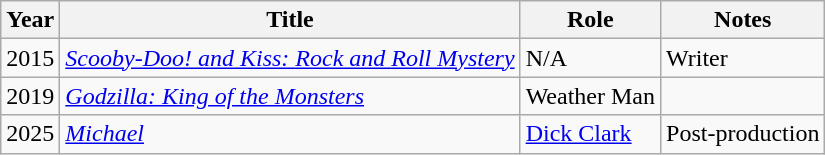<table class="wikitable">
<tr>
<th>Year</th>
<th>Title</th>
<th>Role</th>
<th>Notes</th>
</tr>
<tr>
<td>2015</td>
<td><em><a href='#'>Scooby-Doo! and Kiss: Rock and Roll Mystery</a></em></td>
<td>N/A</td>
<td>Writer</td>
</tr>
<tr>
<td>2019</td>
<td><em><a href='#'>Godzilla: King of the Monsters</a></em></td>
<td>Weather Man</td>
<td></td>
</tr>
<tr>
<td>2025</td>
<td><em><a href='#'>Michael</a></em></td>
<td><a href='#'>Dick Clark</a></td>
<td>Post-production</td>
</tr>
</table>
